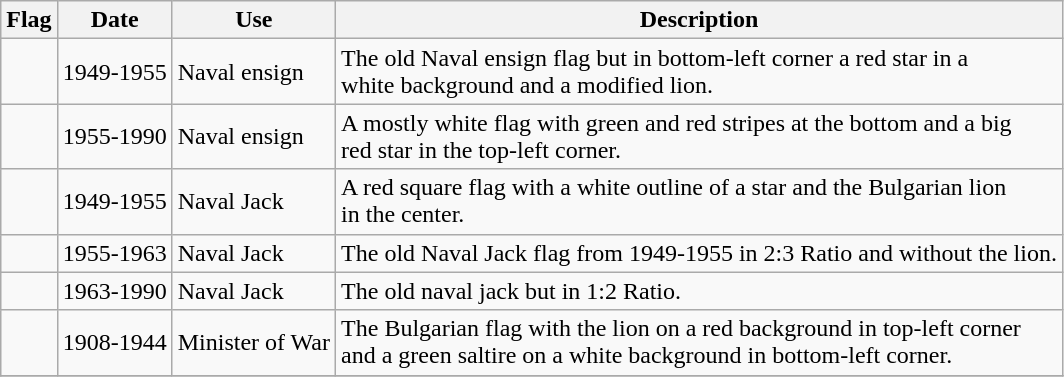<table class="wikitable">
<tr>
<th>Flag</th>
<th>Date</th>
<th>Use</th>
<th>Description</th>
</tr>
<tr>
<td></td>
<td>1949-1955</td>
<td>Naval ensign</td>
<td>The old Naval ensign flag but in bottom-left corner a red star in a<br>white background and a modified lion.</td>
</tr>
<tr>
<td></td>
<td>1955-1990</td>
<td>Naval ensign</td>
<td>A mostly white flag with green and red stripes at the bottom and a big<br>red star in the top-left corner.</td>
</tr>
<tr>
<td></td>
<td>1949-1955</td>
<td>Naval Jack</td>
<td>A red square flag with a white outline of a star and the Bulgarian lion<br>in the center.</td>
</tr>
<tr>
<td></td>
<td>1955-1963</td>
<td>Naval Jack</td>
<td>The old Naval Jack flag from 1949-1955 in 2:3 Ratio and without the lion.</td>
</tr>
<tr>
<td></td>
<td>1963-1990</td>
<td>Naval Jack</td>
<td>The old naval jack but in 1:2 Ratio.</td>
</tr>
<tr>
<td></td>
<td>1908-1944</td>
<td>Minister of War</td>
<td>The Bulgarian flag with the lion on a red background in top-left corner<br>and a green saltire on a white background in bottom-left corner.</td>
</tr>
<tr>
</tr>
</table>
